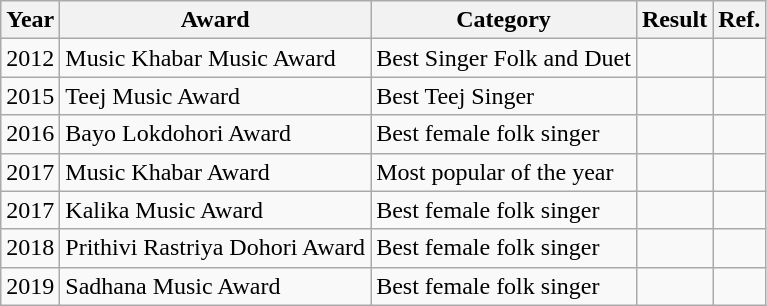<table class="wikitable">
<tr>
<th>Year</th>
<th>Award</th>
<th>Category</th>
<th>Result</th>
<th>Ref.</th>
</tr>
<tr>
<td>2012</td>
<td>Music Khabar Music Award</td>
<td>Best Singer Folk and Duet</td>
<td></td>
<td></td>
</tr>
<tr>
<td>2015</td>
<td>Teej Music Award</td>
<td>Best Teej Singer</td>
<td></td>
<td></td>
</tr>
<tr>
<td>2016</td>
<td>Bayo Lokdohori Award</td>
<td>Best female folk singer</td>
<td></td>
<td></td>
</tr>
<tr>
<td>2017</td>
<td>Music Khabar Award</td>
<td>Most popular of the year</td>
<td></td>
<td></td>
</tr>
<tr>
<td>2017</td>
<td>Kalika Music Award</td>
<td>Best female folk singer</td>
<td></td>
<td></td>
</tr>
<tr>
<td>2018</td>
<td>Prithivi Rastriya Dohori Award</td>
<td>Best female folk singer</td>
<td></td>
<td></td>
</tr>
<tr>
<td>2019</td>
<td>Sadhana Music Award</td>
<td>Best female folk singer</td>
<td></td>
<td></td>
</tr>
</table>
